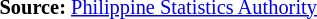<table style="font-size:85%;" '|>
<tr>
<td><br><p>
<strong>Source:</strong> <a href='#'>Philippine Statistics Authority</a>
</p></td>
</tr>
</table>
